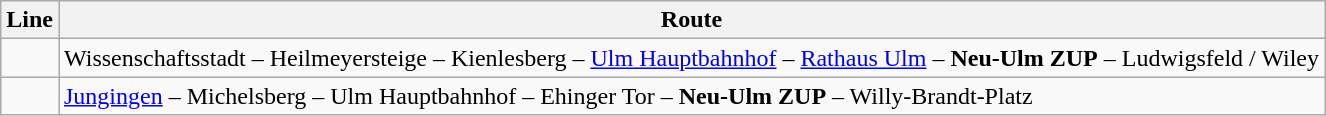<table class="wikitable">
<tr>
<th>Line</th>
<th>Route</th>
</tr>
<tr>
<td></td>
<td>Wissenschaftsstadt – Heilmeyersteige – Kienlesberg – <a href='#'>Ulm Hauptbahnhof</a> – <a href='#'>Rathaus Ulm</a> – <strong>Neu-Ulm ZUP</strong> – Ludwigsfeld / Wiley</td>
</tr>
<tr>
<td></td>
<td><a href='#'>Jungingen</a> – Michelsberg – Ulm Hauptbahnhof – Ehinger Tor – <strong>Neu-Ulm ZUP</strong> – Willy-Brandt-Platz</td>
</tr>
</table>
